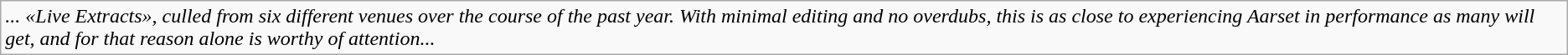<table class="wikitable">
<tr>
<td><em>... «Live Extracts», culled from six different venues over the course of the past year. With minimal editing and no overdubs, this is as close to experiencing Aarset in performance as many will get, and for that reason alone is worthy of attention...</em></td>
</tr>
</table>
